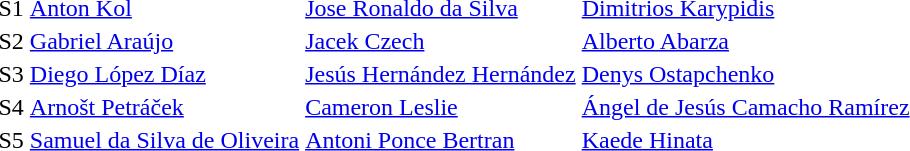<table>
<tr>
<td>S1</td>
<td><a href='#'>Anton Kol</a><br></td>
<td><a href='#'>Jose Ronaldo da Silva</a><br></td>
<td><a href='#'>Dimitrios Karypidis</a><br></td>
</tr>
<tr>
<td>S2</td>
<td><a href='#'>Gabriel Araújo</a><br></td>
<td><a href='#'>Jacek Czech</a><br></td>
<td><a href='#'>Alberto Abarza</a><br></td>
</tr>
<tr>
<td>S3</td>
<td><a href='#'>Diego López Díaz</a><br></td>
<td><a href='#'>Jesús Hernández Hernández</a><br></td>
<td><a href='#'>Denys Ostapchenko</a><br></td>
</tr>
<tr>
<td>S4</td>
<td><a href='#'>Arnošt Petráček</a><br></td>
<td><a href='#'>Cameron Leslie</a><br></td>
<td><a href='#'>Ángel de Jesús Camacho Ramírez</a><br></td>
</tr>
<tr>
<td>S5</td>
<td><a href='#'>Samuel da Silva de Oliveira</a><br></td>
<td><a href='#'>Antoni Ponce Bertran</a><br></td>
<td><a href='#'>Kaede Hinata</a><br></td>
</tr>
</table>
